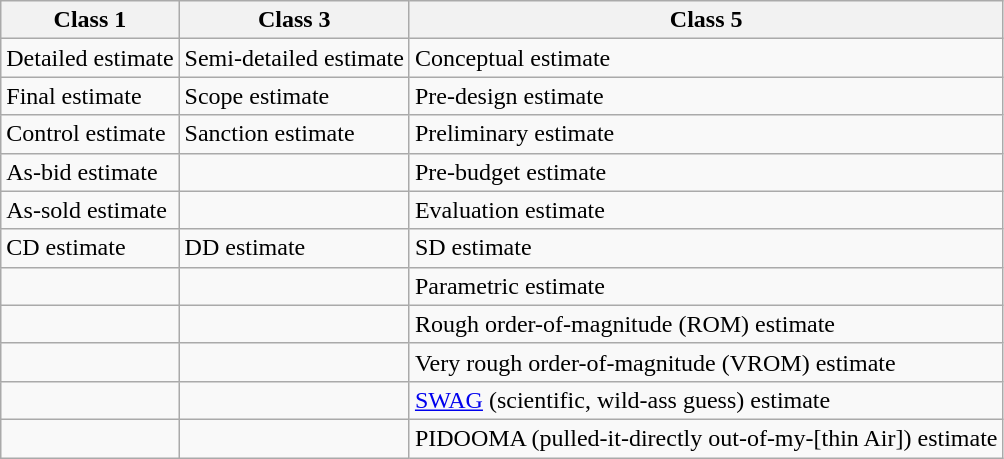<table class="wikitable">
<tr l>
<th>Class 1</th>
<th>Class 3</th>
<th>Class 5</th>
</tr>
<tr>
<td>Detailed estimate</td>
<td>Semi-detailed estimate</td>
<td>Conceptual estimate</td>
</tr>
<tr>
<td>Final estimate</td>
<td>Scope estimate</td>
<td>Pre-design estimate</td>
</tr>
<tr>
<td>Control estimate</td>
<td>Sanction estimate</td>
<td>Preliminary estimate</td>
</tr>
<tr>
<td>As-bid estimate</td>
<td></td>
<td>Pre-budget estimate</td>
</tr>
<tr>
<td>As-sold estimate</td>
<td></td>
<td>Evaluation estimate</td>
</tr>
<tr>
<td>CD estimate</td>
<td>DD estimate</td>
<td>SD estimate</td>
</tr>
<tr>
<td></td>
<td></td>
<td>Parametric estimate</td>
</tr>
<tr>
<td></td>
<td></td>
<td>Rough order-of-magnitude (ROM) estimate</td>
</tr>
<tr>
<td></td>
<td></td>
<td>Very rough order-of-magnitude (VROM) estimate</td>
</tr>
<tr>
<td></td>
<td></td>
<td><a href='#'>SWAG</a> (scientific, wild-ass guess) estimate</td>
</tr>
<tr>
<td></td>
<td></td>
<td>PIDOOMA (pulled-it-directly out-of-my-[thin Air]) estimate</td>
</tr>
</table>
